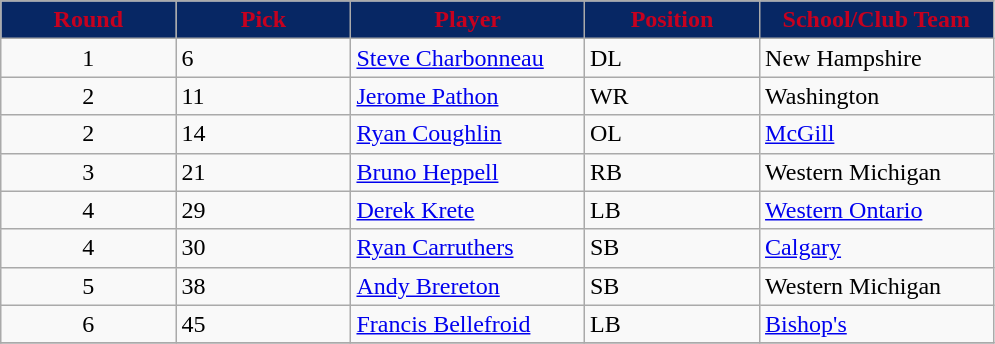<table class="wikitable sortable sortable">
<tr>
<th style="background:#072764;color:#c6011f;" width="15%">Round</th>
<th style="background:#072764;color:#c6011f;" width="15%">Pick</th>
<th style="background:#072764;color:#c6011f;" width="20%">Player</th>
<th style="background:#072764;color:#c6011f;" width="15%">Position</th>
<th style="background:#072764;color:#c6011f;" width="20%">School/Club Team</th>
</tr>
<tr>
<td align=center>1</td>
<td>6</td>
<td><a href='#'>Steve Charbonneau</a></td>
<td>DL</td>
<td>New Hampshire</td>
</tr>
<tr>
<td align=center>2</td>
<td>11</td>
<td><a href='#'>Jerome Pathon</a></td>
<td>WR</td>
<td>Washington</td>
</tr>
<tr>
<td align=center>2</td>
<td>14</td>
<td><a href='#'>Ryan Coughlin</a></td>
<td>OL</td>
<td><a href='#'>McGill</a></td>
</tr>
<tr>
<td align=center>3</td>
<td>21</td>
<td><a href='#'>Bruno Heppell</a></td>
<td>RB</td>
<td>Western Michigan</td>
</tr>
<tr>
<td align=center>4</td>
<td>29</td>
<td><a href='#'>Derek Krete</a></td>
<td>LB</td>
<td><a href='#'>Western Ontario</a></td>
</tr>
<tr>
<td align=center>4</td>
<td>30</td>
<td><a href='#'>Ryan Carruthers</a></td>
<td>SB</td>
<td><a href='#'>Calgary</a></td>
</tr>
<tr>
<td align=center>5</td>
<td>38</td>
<td><a href='#'>Andy Brereton</a></td>
<td>SB</td>
<td>Western Michigan</td>
</tr>
<tr>
<td align=center>6</td>
<td>45</td>
<td><a href='#'>Francis Bellefroid</a></td>
<td>LB</td>
<td><a href='#'>Bishop's</a></td>
</tr>
<tr>
</tr>
</table>
